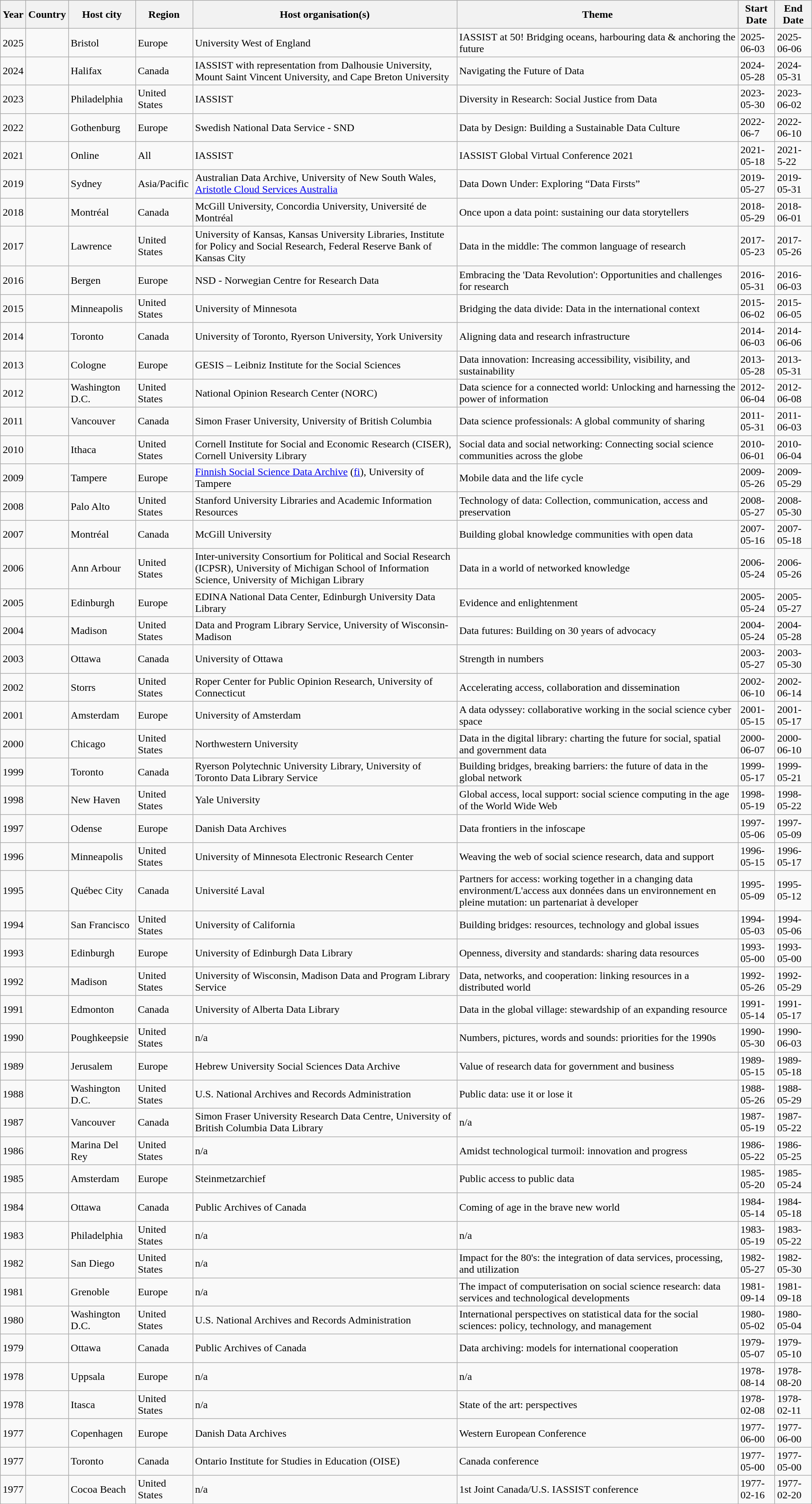<table class="wikitable sortable">
<tr>
<th>Year</th>
<th>Country</th>
<th>Host city</th>
<th>Region</th>
<th>Host organisation(s)</th>
<th>Theme</th>
<th>Start Date</th>
<th>End Date</th>
</tr>
<tr>
<td>2025</td>
<td></td>
<td>Bristol</td>
<td>Europe</td>
<td>University West of England</td>
<td>IASSIST at 50! Bridging oceans, harbouring data & anchoring the future</td>
<td>2025-06-03</td>
<td>2025-06-06</td>
</tr>
<tr>
<td>2024</td>
<td></td>
<td>Halifax</td>
<td>Canada</td>
<td>IASSIST with representation from Dalhousie University, Mount Saint Vincent University, and Cape Breton University</td>
<td>Navigating the Future of Data</td>
<td>2024-05-28</td>
<td>2024-05-31</td>
</tr>
<tr>
<td>2023</td>
<td></td>
<td>Philadelphia</td>
<td>United States</td>
<td>IASSIST</td>
<td>Diversity in Research: Social Justice from Data</td>
<td>2023-05-30</td>
<td>2023-06-02</td>
</tr>
<tr>
<td>2022</td>
<td></td>
<td>Gothenburg</td>
<td>Europe</td>
<td>Swedish National Data Service - SND</td>
<td>Data by Design: Building a Sustainable Data Culture</td>
<td>2022-06-7</td>
<td>2022-06-10</td>
</tr>
<tr>
<td>2021</td>
<td></td>
<td>Online</td>
<td>All</td>
<td>IASSIST</td>
<td>IASSIST Global Virtual Conference 2021</td>
<td>2021-05-18</td>
<td>2021-5-22</td>
</tr>
<tr>
<td>2019</td>
<td></td>
<td>Sydney</td>
<td>Asia/Pacific</td>
<td>Australian Data Archive, University of New South Wales, <a href='#'>Aristotle Cloud Services Australia</a></td>
<td>Data Down Under: Exploring “Data Firsts”</td>
<td>2019-05-27</td>
<td>2019-05-31</td>
</tr>
<tr>
<td>2018</td>
<td></td>
<td>Montréal</td>
<td>Canada</td>
<td>McGill University, Concordia University, Université de Montréal</td>
<td>Once upon a data point: sustaining our data storytellers</td>
<td>2018-05-29</td>
<td>2018-06-01</td>
</tr>
<tr>
<td>2017</td>
<td></td>
<td>Lawrence</td>
<td>United States</td>
<td>University of Kansas, Kansas University Libraries, Institute for Policy and Social Research, Federal Reserve Bank of Kansas City</td>
<td>Data in the middle: The common language of research</td>
<td>2017-05-23</td>
<td>2017-05-26</td>
</tr>
<tr>
<td>2016</td>
<td></td>
<td>Bergen</td>
<td>Europe</td>
<td>NSD - Norwegian Centre for Research Data</td>
<td>Embracing the 'Data Revolution': Opportunities and challenges for research</td>
<td>2016-05-31</td>
<td>2016-06-03</td>
</tr>
<tr>
<td>2015</td>
<td></td>
<td>Minneapolis</td>
<td>United States</td>
<td>University of Minnesota</td>
<td>Bridging the data divide: Data in the international context</td>
<td>2015-06-02</td>
<td>2015-06-05</td>
</tr>
<tr>
<td>2014</td>
<td></td>
<td>Toronto</td>
<td>Canada</td>
<td>University of Toronto, Ryerson University, York University</td>
<td>Aligning data and research infrastructure</td>
<td>2014-06-03</td>
<td>2014-06-06</td>
</tr>
<tr>
<td>2013</td>
<td></td>
<td>Cologne</td>
<td>Europe</td>
<td>GESIS – Leibniz Institute for the Social Sciences</td>
<td>Data innovation: Increasing accessibility, visibility, and sustainability</td>
<td>2013-05-28</td>
<td>2013-05-31</td>
</tr>
<tr>
<td>2012</td>
<td></td>
<td>Washington D.C.</td>
<td>United States</td>
<td>National Opinion Research Center (NORC)</td>
<td>Data science for a connected world: Unlocking and harnessing the power of information</td>
<td>2012-06-04</td>
<td>2012-06-08</td>
</tr>
<tr>
<td>2011</td>
<td></td>
<td>Vancouver</td>
<td>Canada</td>
<td>Simon Fraser University, University of British Columbia</td>
<td>Data science professionals: A global community of sharing</td>
<td>2011-05-31</td>
<td>2011-06-03</td>
</tr>
<tr>
<td>2010</td>
<td></td>
<td>Ithaca</td>
<td>United States</td>
<td>Cornell Institute for Social and Economic Research (CISER), Cornell University Library</td>
<td>Social data and social networking: Connecting social science communities across the globe</td>
<td>2010-06-01</td>
<td>2010-06-04</td>
</tr>
<tr>
<td>2009</td>
<td></td>
<td>Tampere</td>
<td>Europe</td>
<td><a href='#'>Finnish Social Science Data Archive</a> (<a href='#'>fi</a>), University of Tampere</td>
<td>Mobile data and the life cycle</td>
<td>2009-05-26</td>
<td>2009-05-29</td>
</tr>
<tr>
<td>2008</td>
<td></td>
<td>Palo Alto</td>
<td>United States</td>
<td>Stanford University Libraries and Academic Information Resources</td>
<td>Technology of data: Collection, communication, access and preservation</td>
<td>2008-05-27</td>
<td>2008-05-30</td>
</tr>
<tr>
<td>2007</td>
<td></td>
<td>Montréal</td>
<td>Canada</td>
<td>McGill University</td>
<td>Building global knowledge communities with open data</td>
<td>2007-05-16</td>
<td>2007-05-18</td>
</tr>
<tr>
<td>2006</td>
<td></td>
<td>Ann Arbour</td>
<td>United States</td>
<td>Inter-university Consortium for Political and Social Research (ICPSR), University of Michigan School of Information Science, University of Michigan Library</td>
<td>Data in a world of networked knowledge</td>
<td>2006-05-24</td>
<td>2006-05-26</td>
</tr>
<tr>
<td>2005</td>
<td></td>
<td>Edinburgh</td>
<td>Europe</td>
<td>EDINA National Data Center, Edinburgh University Data Library</td>
<td>Evidence and enlightenment</td>
<td>2005-05-24</td>
<td>2005-05-27</td>
</tr>
<tr>
<td>2004</td>
<td></td>
<td>Madison</td>
<td>United States</td>
<td>Data and Program Library Service, University of Wisconsin-Madison</td>
<td>Data futures: Building on 30 years of advocacy</td>
<td>2004-05-24</td>
<td>2004-05-28</td>
</tr>
<tr>
<td>2003</td>
<td></td>
<td>Ottawa</td>
<td>Canada</td>
<td>University of Ottawa</td>
<td>Strength in numbers</td>
<td>2003-05-27</td>
<td>2003-05-30</td>
</tr>
<tr>
<td>2002</td>
<td></td>
<td>Storrs</td>
<td>United States</td>
<td>Roper Center for Public Opinion Research, University of Connecticut</td>
<td>Accelerating access, collaboration and dissemination</td>
<td>2002-06-10</td>
<td>2002-06-14</td>
</tr>
<tr>
<td>2001</td>
<td></td>
<td>Amsterdam</td>
<td>Europe</td>
<td>University of Amsterdam</td>
<td>A data odyssey: collaborative working in the social science cyber space</td>
<td>2001-05-15</td>
<td>2001-05-17</td>
</tr>
<tr>
<td>2000</td>
<td></td>
<td>Chicago</td>
<td>United States</td>
<td>Northwestern University</td>
<td>Data in the digital library: charting the future for social, spatial and government data</td>
<td>2000-06-07</td>
<td>2000-06-10</td>
</tr>
<tr>
<td>1999</td>
<td></td>
<td>Toronto</td>
<td>Canada</td>
<td>Ryerson Polytechnic University Library, University of Toronto Data Library Service</td>
<td>Building bridges, breaking barriers: the future of data in the global network</td>
<td>1999-05-17</td>
<td>1999-05-21</td>
</tr>
<tr>
<td>1998</td>
<td></td>
<td>New Haven</td>
<td>United States</td>
<td>Yale University</td>
<td>Global access, local support: social science computing in the age of the World Wide Web</td>
<td>1998-05-19</td>
<td>1998-05-22</td>
</tr>
<tr>
<td>1997</td>
<td></td>
<td>Odense</td>
<td>Europe</td>
<td>Danish Data Archives</td>
<td>Data frontiers in the infoscape</td>
<td>1997-05-06</td>
<td>1997-05-09</td>
</tr>
<tr>
<td>1996</td>
<td></td>
<td>Minneapolis</td>
<td>United States</td>
<td>University of Minnesota Electronic Research Center</td>
<td>Weaving the web of social science research, data and support</td>
<td>1996-05-15</td>
<td>1996-05-17</td>
</tr>
<tr>
<td>1995</td>
<td></td>
<td>Québec City</td>
<td>Canada</td>
<td>Université Laval</td>
<td>Partners for access: working together in a changing data environment/L'access aux données dans un environnement en pleine mutation: un partenariat à developer</td>
<td>1995-05-09</td>
<td>1995-05-12</td>
</tr>
<tr>
<td>1994</td>
<td></td>
<td>San Francisco</td>
<td>United States</td>
<td>University of California</td>
<td>Building bridges: resources, technology and global issues</td>
<td>1994-05-03</td>
<td>1994-05-06</td>
</tr>
<tr>
<td>1993</td>
<td></td>
<td>Edinburgh</td>
<td>Europe</td>
<td>University of Edinburgh Data Library</td>
<td>Openness, diversity and standards: sharing data resources</td>
<td>1993-05-00</td>
<td>1993-05-00</td>
</tr>
<tr>
<td>1992</td>
<td></td>
<td>Madison</td>
<td>United States</td>
<td>University of Wisconsin, Madison Data and Program Library Service</td>
<td>Data, networks, and cooperation: linking resources in a distributed world</td>
<td>1992-05-26</td>
<td>1992-05-29</td>
</tr>
<tr>
<td>1991</td>
<td></td>
<td>Edmonton</td>
<td>Canada</td>
<td>University of Alberta Data Library</td>
<td>Data in the global village: stewardship of an expanding resource</td>
<td>1991-05-14</td>
<td>1991-05-17</td>
</tr>
<tr>
<td>1990</td>
<td></td>
<td>Poughkeepsie</td>
<td>United States</td>
<td>n/a</td>
<td>Numbers, pictures, words and sounds: priorities for the 1990s</td>
<td>1990-05-30</td>
<td>1990-06-03</td>
</tr>
<tr>
<td>1989</td>
<td></td>
<td>Jerusalem</td>
<td>Europe</td>
<td>Hebrew University Social Sciences Data Archive</td>
<td>Value of research data for government and business</td>
<td>1989-05-15</td>
<td>1989-05-18</td>
</tr>
<tr>
<td>1988</td>
<td></td>
<td>Washington D.C.</td>
<td>United States</td>
<td>U.S. National Archives and Records Administration</td>
<td>Public data: use it or lose it</td>
<td>1988-05-26</td>
<td>1988-05-29</td>
</tr>
<tr>
<td>1987</td>
<td></td>
<td>Vancouver</td>
<td>Canada</td>
<td>Simon Fraser University Research Data Centre, University of British Columbia Data Library</td>
<td>n/a</td>
<td>1987-05-19</td>
<td>1987-05-22</td>
</tr>
<tr>
<td>1986</td>
<td></td>
<td>Marina Del Rey</td>
<td>United States</td>
<td>n/a</td>
<td>Amidst technological turmoil: innovation and progress</td>
<td>1986-05-22</td>
<td>1986-05-25</td>
</tr>
<tr>
<td>1985</td>
<td></td>
<td>Amsterdam</td>
<td>Europe</td>
<td>Steinmetzarchief</td>
<td>Public access to public data</td>
<td>1985-05-20</td>
<td>1985-05-24</td>
</tr>
<tr>
<td>1984</td>
<td></td>
<td>Ottawa</td>
<td>Canada</td>
<td>Public Archives of Canada</td>
<td>Coming of age in the brave new world</td>
<td>1984-05-14</td>
<td>1984-05-18</td>
</tr>
<tr>
<td>1983</td>
<td></td>
<td>Philadelphia</td>
<td>United States</td>
<td>n/a</td>
<td>n/a</td>
<td>1983-05-19</td>
<td>1983-05-22</td>
</tr>
<tr>
<td>1982</td>
<td></td>
<td>San Diego</td>
<td>United States</td>
<td>n/a</td>
<td>Impact for the 80's: the integration of data services, processing, and utilization</td>
<td>1982-05-27</td>
<td>1982-05-30</td>
</tr>
<tr>
<td>1981</td>
<td></td>
<td>Grenoble</td>
<td>Europe</td>
<td>n/a</td>
<td>The impact of computerisation on social science research: data services and technological developments</td>
<td>1981-09-14</td>
<td>1981-09-18</td>
</tr>
<tr>
<td>1980</td>
<td></td>
<td>Washington D.C.</td>
<td>United States</td>
<td>U.S. National Archives and Records Administration</td>
<td>International perspectives on statistical data for the social sciences: policy, technology, and management</td>
<td>1980-05-02</td>
<td>1980-05-04</td>
</tr>
<tr>
<td>1979</td>
<td></td>
<td>Ottawa</td>
<td>Canada</td>
<td>Public Archives of Canada</td>
<td>Data archiving: models for international cooperation</td>
<td>1979-05-07</td>
<td>1979-05-10</td>
</tr>
<tr>
<td>1978</td>
<td></td>
<td>Uppsala</td>
<td>Europe</td>
<td>n/a</td>
<td>n/a</td>
<td>1978-08-14</td>
<td>1978-08-20</td>
</tr>
<tr>
<td>1978</td>
<td></td>
<td>Itasca</td>
<td>United States</td>
<td>n/a</td>
<td>State of the art: perspectives</td>
<td>1978-02-08</td>
<td>1978-02-11</td>
</tr>
<tr>
<td>1977</td>
<td></td>
<td>Copenhagen</td>
<td>Europe</td>
<td>Danish Data Archives</td>
<td>Western European Conference</td>
<td>1977-06-00</td>
<td>1977-06-00</td>
</tr>
<tr>
<td>1977</td>
<td></td>
<td>Toronto</td>
<td>Canada</td>
<td>Ontario Institute for Studies in Education (OISE)</td>
<td>Canada conference</td>
<td>1977-05-00</td>
<td>1977-05-00</td>
</tr>
<tr>
<td>1977</td>
<td></td>
<td>Cocoa Beach</td>
<td>United States</td>
<td>n/a</td>
<td>1st Joint Canada/U.S. IASSIST conference</td>
<td>1977-02-16</td>
<td>1977-02-20</td>
</tr>
</table>
